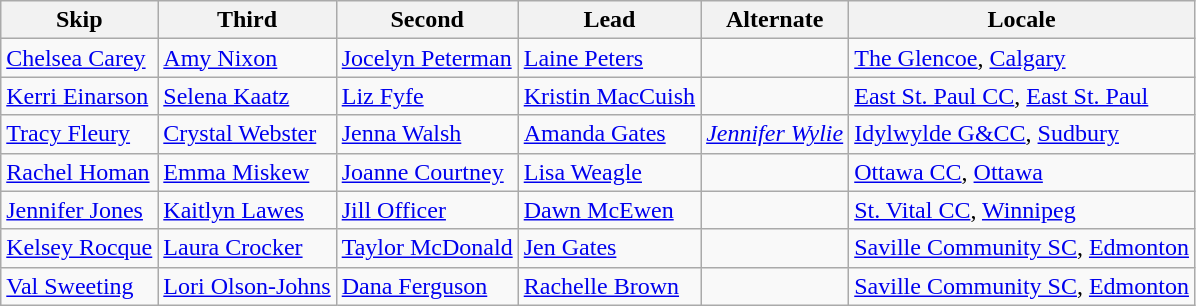<table class= "wikitable">
<tr>
<th>Skip</th>
<th>Third</th>
<th>Second</th>
<th>Lead</th>
<th>Alternate</th>
<th>Locale</th>
</tr>
<tr>
<td><a href='#'>Chelsea Carey</a></td>
<td><a href='#'>Amy Nixon</a></td>
<td><a href='#'>Jocelyn Peterman</a></td>
<td><a href='#'>Laine Peters</a></td>
<td></td>
<td> <a href='#'>The Glencoe</a>, <a href='#'>Calgary</a></td>
</tr>
<tr>
<td><a href='#'>Kerri Einarson</a></td>
<td><a href='#'>Selena Kaatz</a></td>
<td><a href='#'>Liz Fyfe</a></td>
<td><a href='#'>Kristin MacCuish</a></td>
<td></td>
<td> <a href='#'>East St. Paul CC</a>, <a href='#'>East St. Paul</a></td>
</tr>
<tr>
<td><a href='#'>Tracy Fleury</a></td>
<td><a href='#'>Crystal Webster</a></td>
<td><a href='#'>Jenna Walsh</a></td>
<td><a href='#'>Amanda Gates</a></td>
<td><em><a href='#'>Jennifer Wylie</a></em></td>
<td> <a href='#'>Idylwylde G&CC</a>, <a href='#'>Sudbury</a></td>
</tr>
<tr>
<td><a href='#'>Rachel Homan</a></td>
<td><a href='#'>Emma Miskew</a></td>
<td><a href='#'>Joanne Courtney</a></td>
<td><a href='#'>Lisa Weagle</a></td>
<td></td>
<td> <a href='#'>Ottawa CC</a>, <a href='#'>Ottawa</a></td>
</tr>
<tr>
<td><a href='#'>Jennifer Jones</a></td>
<td><a href='#'>Kaitlyn Lawes</a></td>
<td><a href='#'>Jill Officer</a></td>
<td><a href='#'>Dawn McEwen</a></td>
<td></td>
<td> <a href='#'>St. Vital CC</a>, <a href='#'>Winnipeg</a></td>
</tr>
<tr>
<td><a href='#'>Kelsey Rocque</a></td>
<td><a href='#'>Laura Crocker</a></td>
<td><a href='#'>Taylor McDonald</a></td>
<td><a href='#'>Jen Gates</a></td>
<td></td>
<td> <a href='#'>Saville Community SC</a>, <a href='#'>Edmonton</a></td>
</tr>
<tr>
<td><a href='#'>Val Sweeting</a></td>
<td><a href='#'>Lori Olson-Johns</a></td>
<td><a href='#'>Dana Ferguson</a></td>
<td><a href='#'>Rachelle Brown</a></td>
<td></td>
<td> <a href='#'>Saville Community SC</a>, <a href='#'>Edmonton</a></td>
</tr>
</table>
